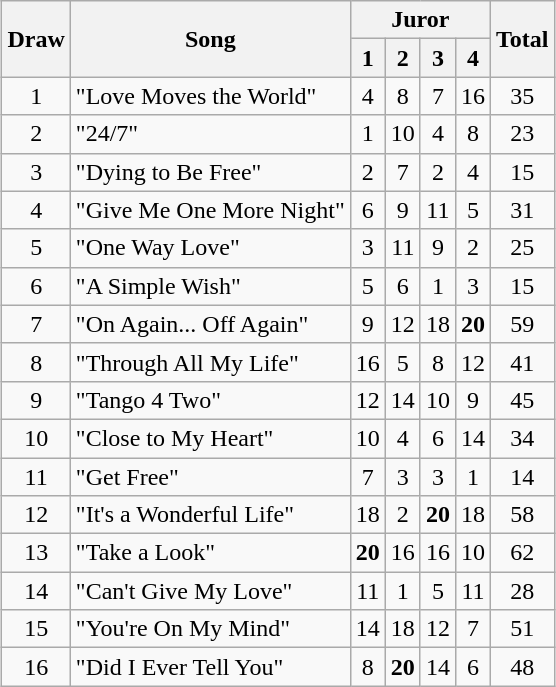<table class="wikitable collapsible" style="margin: 1em auto 1em auto; text-align:center">
<tr>
<th rowspan="2">Draw</th>
<th rowspan="2">Song</th>
<th colspan="4">Juror</th>
<th rowspan="2">Total</th>
</tr>
<tr>
<th>1</th>
<th>2</th>
<th>3</th>
<th>4</th>
</tr>
<tr>
<td>1</td>
<td align="left">"Love Moves the World"</td>
<td>4</td>
<td>8</td>
<td>7</td>
<td>16</td>
<td>35</td>
</tr>
<tr>
<td>2</td>
<td align="left">"24/7"</td>
<td>1</td>
<td>10</td>
<td>4</td>
<td>8</td>
<td>23</td>
</tr>
<tr>
<td>3</td>
<td align="left">"Dying to Be Free"</td>
<td>2</td>
<td>7</td>
<td>2</td>
<td>4</td>
<td>15</td>
</tr>
<tr>
<td>4</td>
<td align="left">"Give Me One More Night"</td>
<td>6</td>
<td>9</td>
<td>11</td>
<td>5</td>
<td>31</td>
</tr>
<tr>
<td>5</td>
<td align="left">"One Way Love"</td>
<td>3</td>
<td>11</td>
<td>9</td>
<td>2</td>
<td>25</td>
</tr>
<tr>
<td>6</td>
<td align="left">"A Simple Wish"</td>
<td>5</td>
<td>6</td>
<td>1</td>
<td>3</td>
<td>15</td>
</tr>
<tr>
<td>7</td>
<td align="left">"On Again... Off Again"</td>
<td>9</td>
<td>12</td>
<td>18</td>
<td><strong>20</strong></td>
<td>59</td>
</tr>
<tr>
<td>8</td>
<td align="left">"Through All My Life"</td>
<td>16</td>
<td>5</td>
<td>8</td>
<td>12</td>
<td>41</td>
</tr>
<tr>
<td>9</td>
<td align="left">"Tango 4 Two"</td>
<td>12</td>
<td>14</td>
<td>10</td>
<td>9</td>
<td>45</td>
</tr>
<tr>
<td>10</td>
<td align="left">"Close to My Heart"</td>
<td>10</td>
<td>4</td>
<td>6</td>
<td>14</td>
<td>34</td>
</tr>
<tr>
<td>11</td>
<td align="left">"Get Free"</td>
<td>7</td>
<td>3</td>
<td>3</td>
<td>1</td>
<td>14</td>
</tr>
<tr>
<td>12</td>
<td align="left">"It's a Wonderful Life"</td>
<td>18</td>
<td>2</td>
<td><strong>20</strong></td>
<td>18</td>
<td>58</td>
</tr>
<tr>
<td>13</td>
<td align="left">"Take a Look"</td>
<td><strong>20</strong></td>
<td>16</td>
<td>16</td>
<td>10</td>
<td>62</td>
</tr>
<tr>
<td>14</td>
<td align="left">"Can't Give My Love"</td>
<td>11</td>
<td>1</td>
<td>5</td>
<td>11</td>
<td>28</td>
</tr>
<tr>
<td>15</td>
<td align="left">"You're On My Mind"</td>
<td>14</td>
<td>18</td>
<td>12</td>
<td>7</td>
<td>51</td>
</tr>
<tr>
<td>16</td>
<td align="left">"Did I Ever Tell You"</td>
<td>8</td>
<td><strong>20</strong></td>
<td>14</td>
<td>6</td>
<td>48</td>
</tr>
</table>
